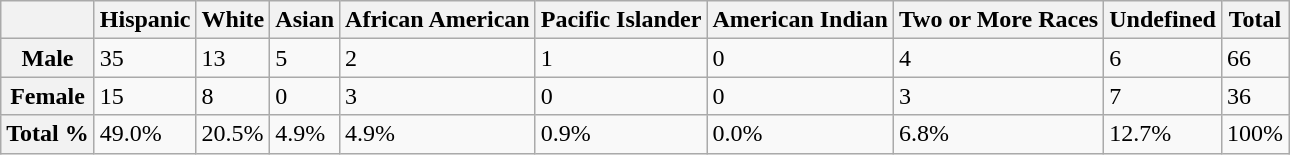<table class="wikitable">
<tr>
<th></th>
<th>Hispanic</th>
<th>White</th>
<th>Asian</th>
<th>African American</th>
<th>Pacific Islander</th>
<th>American Indian</th>
<th>Two or More Races</th>
<th>Undefined</th>
<th>Total</th>
</tr>
<tr>
<th>Male</th>
<td>35</td>
<td>13</td>
<td>5</td>
<td>2</td>
<td>1</td>
<td>0</td>
<td>4</td>
<td>6</td>
<td>66</td>
</tr>
<tr>
<th>Female</th>
<td>15</td>
<td>8</td>
<td>0</td>
<td>3</td>
<td>0</td>
<td>0</td>
<td>3</td>
<td>7</td>
<td>36</td>
</tr>
<tr>
<th>Total %</th>
<td>49.0%</td>
<td>20.5%</td>
<td>4.9%</td>
<td>4.9%</td>
<td>0.9%</td>
<td>0.0%</td>
<td>6.8%</td>
<td>12.7%</td>
<td>100%</td>
</tr>
</table>
